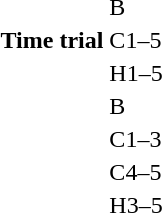<table>
<tr>
<th rowspan="3">Time trial</th>
<td>B<br></td>
<td></td>
<td></td>
<td></td>
</tr>
<tr>
<td>C1–5<br></td>
<td></td>
<td></td>
<td></td>
</tr>
<tr>
<td>H1–5<br></td>
<td></td>
<td></td>
<td></td>
</tr>
<tr>
<th rowspan="4"></th>
<td>B<br></td>
<td></td>
<td></td>
<td></td>
</tr>
<tr>
<td>C1–3<br></td>
<td></td>
<td></td>
<td></td>
</tr>
<tr>
<td>C4–5<br></td>
<td></td>
<td></td>
<td></td>
</tr>
<tr>
<td>H3–5<br></td>
<td></td>
<td></td>
<td></td>
</tr>
</table>
